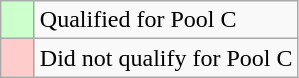<table class="wikitable">
<tr>
<td width=15px bgcolor="#cfc"></td>
<td>Qualified for Pool C</td>
</tr>
<tr>
<td width=15px bgcolor=#fcc></td>
<td>Did not qualify for Pool C</td>
</tr>
</table>
